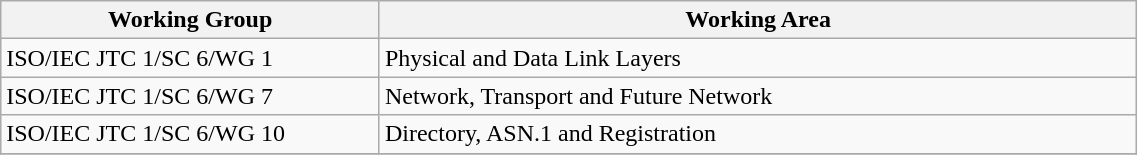<table class="wikitable" width="60%">
<tr>
<th width="20%">Working Group</th>
<th width="40%">Working Area</th>
</tr>
<tr>
<td>ISO/IEC JTC 1/SC 6/WG 1</td>
<td>Physical and Data Link Layers</td>
</tr>
<tr>
<td>ISO/IEC JTC 1/SC 6/WG 7</td>
<td>Network, Transport and Future Network</td>
</tr>
<tr>
<td>ISO/IEC JTC 1/SC 6/WG 10</td>
<td>Directory, ASN.1 and Registration</td>
</tr>
<tr>
</tr>
</table>
